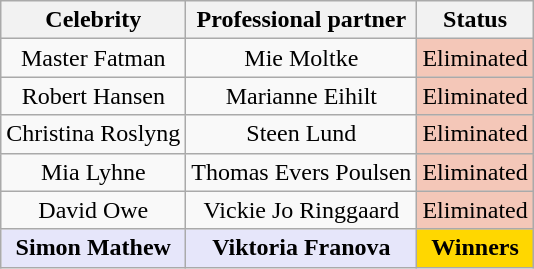<table class= "wikitable sortable" style="text-align: center; margin:auto; align: center">
<tr>
<th>Celebrity</th>
<th>Professional partner</th>
<th>Status</th>
</tr>
<tr>
<td>Master Fatman</td>
<td>Mie Moltke</td>
<td style="background:#f4c7b8;">Eliminated</td>
</tr>
<tr>
<td>Robert Hansen</td>
<td>Marianne Eihilt</td>
<td style="background:#f4c7b8;">Eliminated</td>
</tr>
<tr>
<td>Christina Roslyng</td>
<td>Steen Lund</td>
<td style="background:#f4c7b8;">Eliminated</td>
</tr>
<tr>
<td>Mia Lyhne</td>
<td>Thomas Evers Poulsen</td>
<td style="background:#f4c7b8;">Eliminated</td>
</tr>
<tr>
<td>David Owe</td>
<td>Vickie Jo Ringgaard</td>
<td style="background:#f4c7b8;">Eliminated</td>
</tr>
<tr>
<td style="background:lavender;"><strong>Simon Mathew</strong></td>
<td style="background:lavender;"><strong>Viktoria Franova</strong></td>
<td style="background:gold;"><strong>Winners</strong></td>
</tr>
</table>
